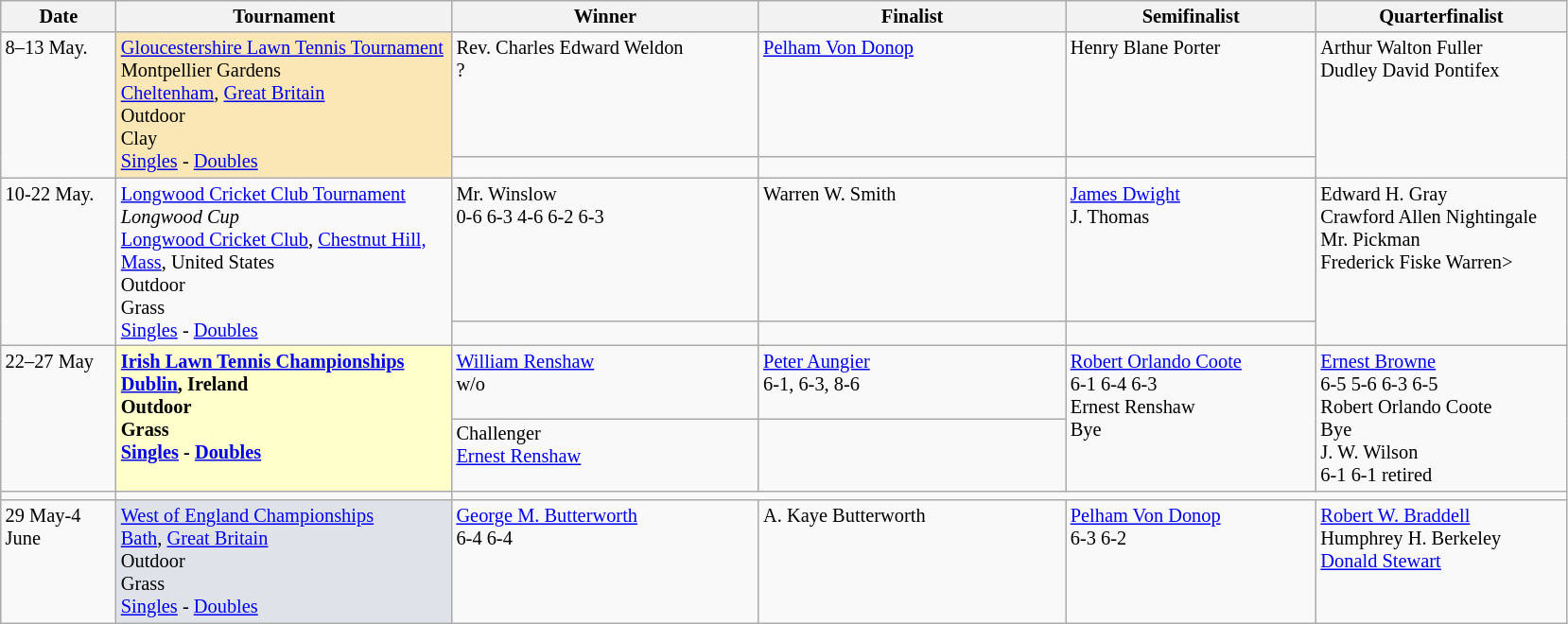<table class="wikitable" style="font-size:85%;">
<tr>
<th width="75">Date</th>
<th width="230">Tournament</th>
<th width="210">Winner</th>
<th width="210">Finalist</th>
<th width="170">Semifinalist</th>
<th width="170">Quarterfinalist</th>
</tr>
<tr valign=top>
<td rowspan=2>8–13 May.</td>
<td style="background:#fae7b5" rowspan=2><a href='#'>Gloucestershire Lawn Tennis Tournament</a><br>Montpellier Gardens<br><a href='#'>Cheltenham</a>, <a href='#'>Great Britain</a><br>Outdoor<br>Clay<br><a href='#'>Singles</a> - <a href='#'>Doubles</a></td>
<td> Rev. Charles Edward Weldon<br>?</td>
<td> <a href='#'>Pelham Von Donop</a></td>
<td> Henry Blane Porter</td>
<td rowspan=2> Arthur Walton Fuller<br> Dudley David Pontifex</td>
</tr>
<tr valign=top>
<td></td>
<td></td>
</tr>
<tr valign=top>
<td rowspan=2>10-22 May.</td>
<td rowspan=2><a href='#'>Longwood Cricket Club Tournament</a><br><em>Longwood Cup</em><br><a href='#'>Longwood Cricket Club</a>, <a href='#'>Chestnut Hill, Mass</a>, United States<br>Outdoor<br>Grass<br><a href='#'>Singles</a> - <a href='#'>Doubles</a></td>
<td> Mr. Winslow<br>0-6 6-3 4-6 6-2 6-3</td>
<td> Warren W. Smith</td>
<td> <a href='#'>James Dwight</a><br> J. Thomas</td>
<td rowspan=2> Edward H. Gray<br> Crawford Allen Nightingale<br> Mr. Pickman<br> Frederick Fiske Warren></td>
</tr>
<tr valign=top>
<td></td>
<td></td>
</tr>
<tr valign=top>
<td rowspan=2>22–27 May</td>
<td style="background:#ffc;" rowspan=2><strong><a href='#'>Irish Lawn Tennis Championships</a><br>  <a href='#'>Dublin</a>, Ireland<br>Outdoor<br>Grass<br><a href='#'>Singles</a> - <a href='#'>Doubles</a></strong></td>
<td> <a href='#'>William Renshaw</a><br> w/o</td>
<td> <a href='#'>Peter Aungier</a><br>6-1, 6-3, 8-6</td>
<td rowspan=2> <a href='#'>Robert Orlando Coote</a><br>6-1 6-4 6-3 <br>  Ernest Renshaw<br>Bye</td>
<td rowspan=2> <a href='#'>Ernest Browne</a><br>6-5 5-6 6-3 6-5<br> Robert Orlando Coote<br> Bye<br> J. W. Wilson<br>6-1 6-1 retired</td>
</tr>
<tr valign=top>
<td>Challenger<br> <a href='#'>Ernest Renshaw</a> <br></td>
<td></td>
</tr>
<tr valign=top>
<td></td>
<td></td>
</tr>
<tr valign=top>
<td rowspan=2>29 May-4 June</td>
<td style="background:#dfe2e9" rowspan=2><a href='#'>West of England Championships</a><br>  <a href='#'>Bath</a>, <a href='#'>Great Britain</a><br>Outdoor<br>Grass<br><a href='#'>Singles</a> - <a href='#'>Doubles</a></td>
<td> <a href='#'>George M. Butterworth</a><br>6-4 6-4</td>
<td> A. Kaye Butterworth</td>
<td rowspan=2> <a href='#'>Pelham Von Donop</a><br>6-3 6-2</td>
<td rowspan=2> <a href='#'>Robert W. Braddell</a><br> Humphrey H. Berkeley<br> <a href='#'>Donald Stewart</a></td>
</tr>
</table>
